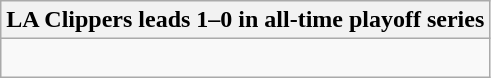<table class="wikitable collapsible collapsed">
<tr>
<th>LA Clippers leads 1–0 in all-time playoff series</th>
</tr>
<tr>
<td><br></td>
</tr>
</table>
